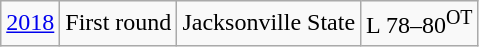<table class="wikitable">
<tr align="center">
<td><a href='#'>2018</a></td>
<td>First round</td>
<td>Jacksonville State</td>
<td>L 78–80<sup>OT</sup></td>
</tr>
</table>
